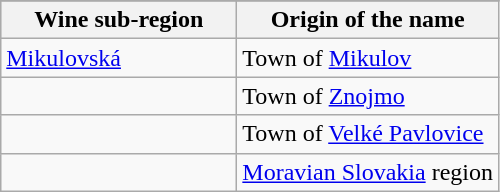<table class="wikitable">
<tr bgcolor="lightgrey">
</tr>
<tr bgcolor="lightgrey">
<th width="150pt">Wine sub-region</th>
<th>Origin of the name</th>
</tr>
<tr>
<td><a href='#'>Mikulovská</a></td>
<td>Town of <a href='#'>Mikulov</a></td>
</tr>
<tr>
<td></td>
<td>Town of <a href='#'>Znojmo</a></td>
</tr>
<tr>
<td></td>
<td>Town of <a href='#'>Velké Pavlovice</a></td>
</tr>
<tr>
<td></td>
<td><a href='#'>Moravian Slovakia</a> region</td>
</tr>
</table>
